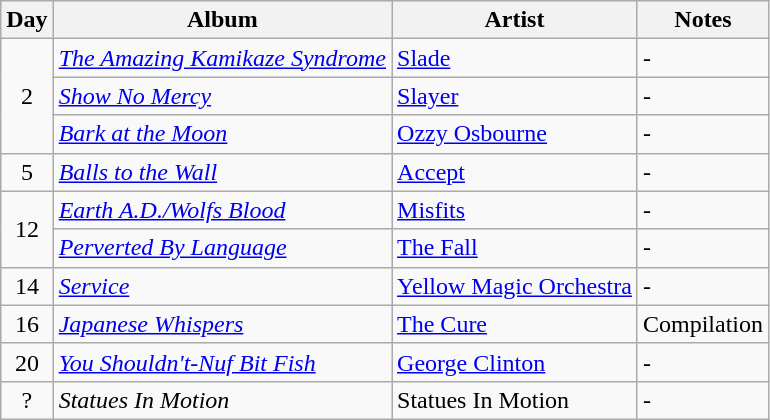<table class="wikitable">
<tr>
<th>Day</th>
<th>Album</th>
<th>Artist</th>
<th>Notes</th>
</tr>
<tr>
<td rowspan="3" align="center">2</td>
<td><em><a href='#'>The Amazing Kamikaze Syndrome</a></em></td>
<td><a href='#'>Slade</a></td>
<td>-</td>
</tr>
<tr>
<td><em><a href='#'>Show No Mercy</a></em></td>
<td><a href='#'>Slayer</a></td>
<td>-</td>
</tr>
<tr>
<td><em><a href='#'>Bark at the Moon</a></em></td>
<td><a href='#'>Ozzy Osbourne</a></td>
<td>-</td>
</tr>
<tr>
<td rowspan="1" align="center">5</td>
<td><em><a href='#'>Balls to the Wall</a></em></td>
<td><a href='#'>Accept</a></td>
<td>-</td>
</tr>
<tr>
<td rowspan="2" align="center">12</td>
<td><em><a href='#'>Earth A.D./Wolfs Blood</a></em></td>
<td><a href='#'>Misfits</a></td>
<td>-</td>
</tr>
<tr>
<td><em><a href='#'>Perverted By Language</a></em></td>
<td><a href='#'>The Fall</a></td>
<td>-</td>
</tr>
<tr>
<td rowspan="1" align="center">14</td>
<td><em><a href='#'>Service</a></em></td>
<td><a href='#'>Yellow Magic Orchestra</a></td>
<td>-</td>
</tr>
<tr>
<td rowspan="1" align="center">16</td>
<td><em><a href='#'>Japanese Whispers</a></em></td>
<td><a href='#'>The Cure</a></td>
<td>Compilation</td>
</tr>
<tr>
<td rowspan="1" align="center">20</td>
<td><em><a href='#'>You Shouldn't-Nuf Bit Fish</a></em></td>
<td><a href='#'>George Clinton</a></td>
<td>-</td>
</tr>
<tr>
<td rowspan="1" align="center">?</td>
<td><em>Statues In Motion</em></td>
<td>Statues In Motion</td>
<td>-</td>
</tr>
</table>
